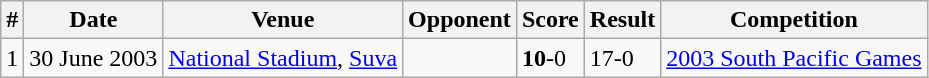<table class="wikitable" style="text-align:left;">
<tr>
<th>#</th>
<th>Date</th>
<th>Venue</th>
<th>Opponent</th>
<th>Score</th>
<th>Result</th>
<th>Competition</th>
</tr>
<tr>
<td>1</td>
<td>30 June 2003</td>
<td><a href='#'>National Stadium</a>, <a href='#'>Suva</a></td>
<td></td>
<td><strong>10</strong>-0</td>
<td>17-0</td>
<td><a href='#'>2003 South Pacific Games</a></td>
</tr>
</table>
